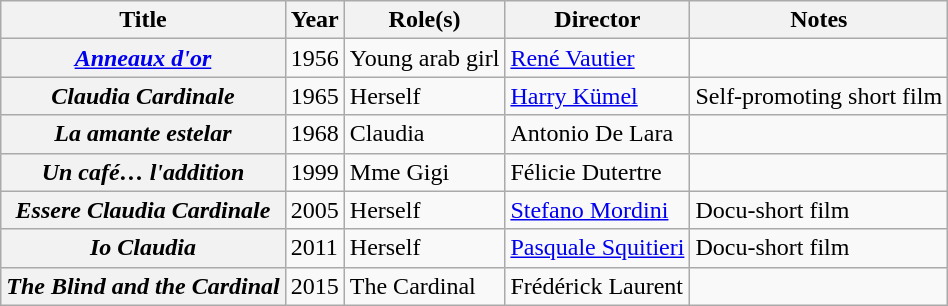<table class="wikitable plainrowheaders sortable">
<tr>
<th scope="col">Title</th>
<th scope="col">Year</th>
<th scope="col">Role(s)</th>
<th scope="col">Director</th>
<th scope="col" class="unsortable">Notes</th>
</tr>
<tr>
<th scope="row"><em><a href='#'>Anneaux d'or</a></em></th>
<td>1956</td>
<td>Young arab girl</td>
<td><a href='#'>René Vautier</a></td>
<td></td>
</tr>
<tr>
<th scope="row"><em>Claudia Cardinale</em></th>
<td>1965</td>
<td>Herself</td>
<td><a href='#'>Harry Kümel</a></td>
<td>Self-promoting short film</td>
</tr>
<tr>
<th scope="row"><em>La amante estelar</em></th>
<td>1968</td>
<td>Claudia</td>
<td>Antonio De Lara</td>
<td></td>
</tr>
<tr>
<th scope="row"><em>Un café… l'addition</em></th>
<td>1999</td>
<td>Mme Gigi</td>
<td>Félicie Dutertre</td>
<td></td>
</tr>
<tr>
<th scope="row"><em>Essere Claudia Cardinale</em></th>
<td>2005</td>
<td>Herself</td>
<td><a href='#'>Stefano Mordini</a></td>
<td>Docu-short film</td>
</tr>
<tr>
<th scope="row"><em>Io Claudia</em></th>
<td>2011</td>
<td>Herself</td>
<td><a href='#'>Pasquale Squitieri</a></td>
<td>Docu-short film</td>
</tr>
<tr>
<th scope="row"><em>The Blind and the Cardinal</em></th>
<td>2015</td>
<td>The Cardinal</td>
<td>Frédérick Laurent</td>
<td></td>
</tr>
</table>
